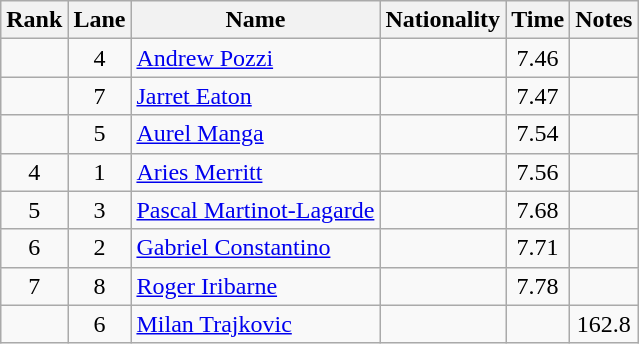<table class="wikitable sortable" style="text-align:center">
<tr>
<th>Rank</th>
<th>Lane</th>
<th>Name</th>
<th>Nationality</th>
<th>Time</th>
<th>Notes</th>
</tr>
<tr>
<td></td>
<td>4</td>
<td align=left><a href='#'>Andrew Pozzi</a></td>
<td align=left></td>
<td>7.46</td>
<td></td>
</tr>
<tr>
<td></td>
<td>7</td>
<td align=left><a href='#'>Jarret Eaton</a></td>
<td align=left></td>
<td>7.47</td>
<td></td>
</tr>
<tr>
<td></td>
<td>5</td>
<td align=left><a href='#'>Aurel Manga</a></td>
<td align=left></td>
<td>7.54</td>
<td></td>
</tr>
<tr>
<td>4</td>
<td>1</td>
<td align=left><a href='#'>Aries Merritt</a></td>
<td align=left></td>
<td>7.56</td>
<td></td>
</tr>
<tr>
<td>5</td>
<td>3</td>
<td align=left><a href='#'>Pascal Martinot-Lagarde</a></td>
<td align=left></td>
<td>7.68</td>
<td></td>
</tr>
<tr>
<td>6</td>
<td>2</td>
<td align=left><a href='#'>Gabriel Constantino</a></td>
<td align=left></td>
<td>7.71</td>
<td></td>
</tr>
<tr>
<td>7</td>
<td>8</td>
<td align=left><a href='#'>Roger Iribarne</a></td>
<td align=left></td>
<td>7.78</td>
<td></td>
</tr>
<tr>
<td></td>
<td>6</td>
<td align=left><a href='#'>Milan Trajkovic</a></td>
<td align=left></td>
<td></td>
<td>162.8</td>
</tr>
</table>
